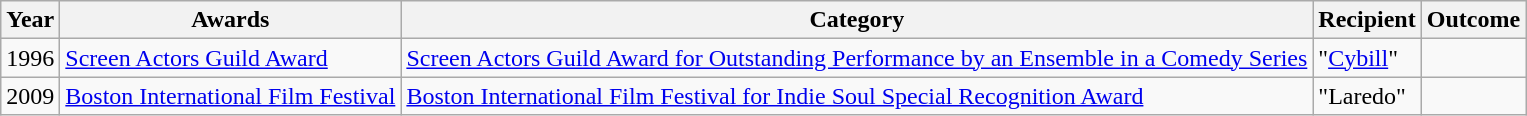<table class="wikitable sortable">
<tr>
<th>Year</th>
<th>Awards</th>
<th>Category</th>
<th>Recipient</th>
<th>Outcome</th>
</tr>
<tr>
<td>1996</td>
<td><a href='#'>Screen Actors Guild Award</a></td>
<td><a href='#'>Screen Actors Guild Award for Outstanding Performance by an Ensemble in a Comedy Series</a></td>
<td>"<a href='#'>Cybill</a>"</td>
<td></td>
</tr>
<tr>
<td>2009</td>
<td><a href='#'>Boston International Film Festival</a></td>
<td><a href='#'>Boston International Film Festival for Indie Soul Special Recognition Award</a></td>
<td>"Laredo"</td>
<td></td>
</tr>
</table>
